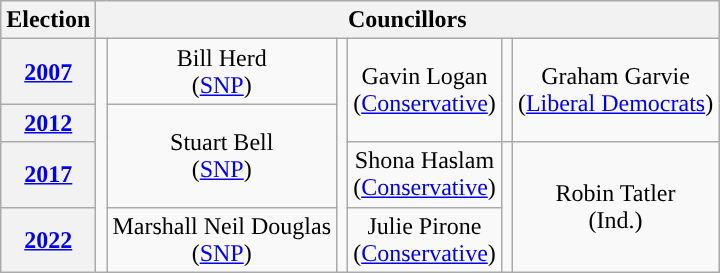<table class="wikitable" style="text-align:center">
<tr>
<th>Election</th>
<th colspan=8>Councillors</th>
</tr>
<tr>
<th><a href='#'>2007</a></th>
<td rowspan=4; style="background-color: "></td>
<td rowspan=1>Bill Herd<br>(<a href='#'>SNP</a>)</td>
<td rowspan=4; style="background-color: "></td>
<td rowspan=2>Gavin Logan<br>(<a href='#'>Conservative</a>)</td>
<td rowspan=2; style="background-color: "></td>
<td rowspan=2>Graham Garvie<br>(<a href='#'>Liberal Democrats</a>)</td>
</tr>
<tr>
<th><a href='#'>2012</a></th>
<td rowspan=2>Stuart Bell<br>(<a href='#'>SNP</a>)</td>
</tr>
<tr>
<th><a href='#'>2017</a></th>
<td rowspan=1>Shona Haslam<br>(<a href='#'>Conservative</a>)</td>
<td rowspan=2; style="background-color: "></td>
<td rowspan=2>Robin Tatler<br>(Ind.)</td>
</tr>
<tr>
<th><a href='#'>2022</a></th>
<td rowspan=1>Marshall Neil Douglas<br>(<a href='#'>SNP</a>)</td>
<td rowspan=1>Julie Pirone<br>(<a href='#'>Conservative</a>)</td>
</tr>
</table>
